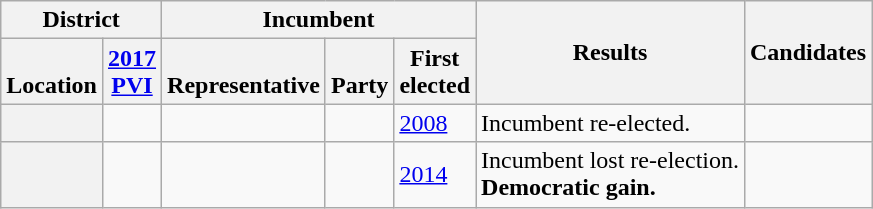<table class="wikitable sortable">
<tr>
<th colspan=2>District</th>
<th colspan=3>Incumbent</th>
<th rowspan=2>Results</th>
<th rowspan=2>Candidates</th>
</tr>
<tr valign=bottom>
<th>Location</th>
<th><a href='#'>2017<br>PVI</a></th>
<th>Representative</th>
<th>Party</th>
<th>First<br>elected</th>
</tr>
<tr>
<th></th>
<td></td>
<td></td>
<td></td>
<td><a href='#'>2008</a></td>
<td>Incumbent re-elected.</td>
<td nowrap></td>
</tr>
<tr>
<th></th>
<td></td>
<td></td>
<td></td>
<td><a href='#'>2014</a></td>
<td>Incumbent lost re-election.<br><strong>Democratic gain.</strong></td>
<td nowrap></td>
</tr>
</table>
